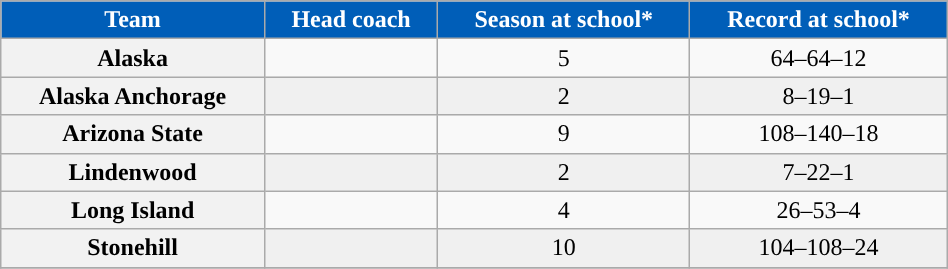<table class="wikitable sortable" style="text-align: center; "width=50%">
<tr>
<th style="color:white; background:#005EB8">Team</th>
<th style="color:white; background:#005EB8">Head coach</th>
<th style="color:white; background:#005EB8">Season at school*</th>
<th style="color:white; background:#005EB8">Record at school*</th>
</tr>
<tr>
<th>Alaska</th>
<td></td>
<td>5</td>
<td>64–64–12</td>
</tr>
<tr bgcolor=f0f0f0>
<th>Alaska Anchorage</th>
<td></td>
<td>2</td>
<td>8–19–1</td>
</tr>
<tr>
<th>Arizona State</th>
<td></td>
<td>9</td>
<td>108–140–18</td>
</tr>
<tr bgcolor=f0f0f0>
<th>Lindenwood</th>
<td></td>
<td>2</td>
<td>7–22–1</td>
</tr>
<tr>
<th>Long Island</th>
<td></td>
<td>4</td>
<td>26–53–4</td>
</tr>
<tr bgcolor=f0f0f0>
<th>Stonehill</th>
<td></td>
<td>10</td>
<td>104–108–24</td>
</tr>
<tr>
</tr>
</table>
